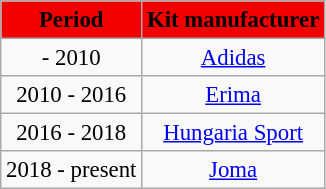<table class="wikitable" style="font-size: 95%; text-align:center">
<tr>
<th scope=col style="color:black; background:#f20000;">Period</th>
<th scope=col style="color:black; background:#f20000;">Kit manufacturer</th>
</tr>
<tr>
<td>- 2010</td>
<td> <a href='#'>Adidas</a></td>
</tr>
<tr>
<td>2010 - 2016</td>
<td> <a href='#'>Erima</a></td>
</tr>
<tr>
<td>2016 - 2018</td>
<td> <a href='#'>Hungaria Sport</a></td>
</tr>
<tr>
<td>2018 - present</td>
<td> <a href='#'>Joma</a></td>
</tr>
</table>
